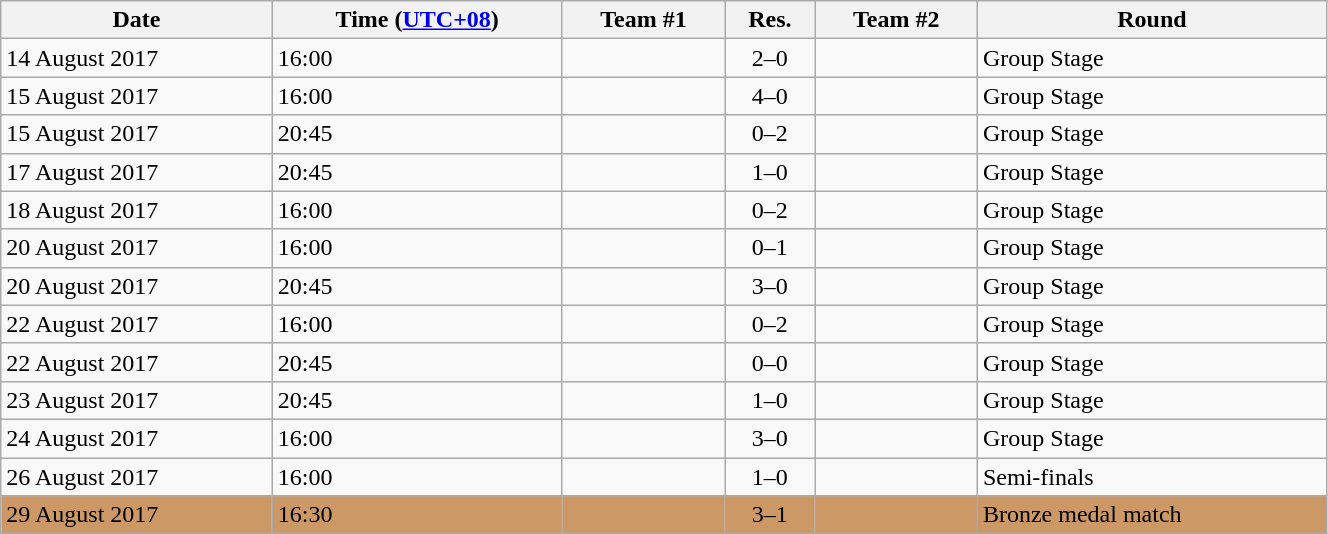<table class="wikitable" style="text-align:left; width:70%;">
<tr>
<th>Date</th>
<th>Time (<a href='#'>UTC+08</a>)</th>
<th>Team #1</th>
<th>Res.</th>
<th>Team #2</th>
<th>Round</th>
</tr>
<tr>
<td>14 August 2017</td>
<td>16:00</td>
<td><strong></strong></td>
<td style="text-align:center;">2–0</td>
<td></td>
<td>Group Stage</td>
</tr>
<tr>
<td>15 August 2017</td>
<td>16:00</td>
<td><strong></strong></td>
<td style="text-align:center;">4–0</td>
<td></td>
<td>Group Stage</td>
</tr>
<tr>
<td>15 August 2017</td>
<td>20:45</td>
<td></td>
<td style="text-align:center;">0–2</td>
<td><strong></strong></td>
<td>Group Stage</td>
</tr>
<tr>
<td>17 August 2017</td>
<td>20:45</td>
<td><strong></strong></td>
<td style="text-align:center;">1–0</td>
<td></td>
<td>Group Stage</td>
</tr>
<tr>
<td>18 August 2017</td>
<td>16:00</td>
<td></td>
<td style="text-align:center;">0–2</td>
<td><strong></strong></td>
<td>Group Stage</td>
</tr>
<tr>
<td>20 August 2017</td>
<td>16:00</td>
<td></td>
<td style="text-align:center;">0–1</td>
<td><strong></strong></td>
<td>Group Stage</td>
</tr>
<tr>
<td>20 August 2017</td>
<td>20:45</td>
<td><strong></strong></td>
<td style="text-align:center;">3–0</td>
<td></td>
<td>Group Stage</td>
</tr>
<tr>
<td>22 August 2017</td>
<td>16:00</td>
<td></td>
<td style="text-align:center;">0–2</td>
<td><strong></strong></td>
<td>Group Stage</td>
</tr>
<tr>
<td>22 August 2017</td>
<td>20:45</td>
<td></td>
<td style="text-align:center;">0–0</td>
<td></td>
<td>Group Stage</td>
</tr>
<tr>
<td>23 August 2017</td>
<td>20:45</td>
<td><strong></strong></td>
<td style="text-align:center;">1–0</td>
<td></td>
<td>Group Stage</td>
</tr>
<tr>
<td>24 August 2017</td>
<td>16:00</td>
<td><strong></strong></td>
<td style="text-align:center;">3–0</td>
<td></td>
<td>Group Stage</td>
</tr>
<tr>
<td>26 August 2017</td>
<td>16:00</td>
<td><strong></strong></td>
<td style="text-align:center;">1–0</td>
<td></td>
<td>Semi-finals</td>
</tr>
<tr style="background:#c96;">
<td>29 August 2017</td>
<td>16:30</td>
<td><strong></strong></td>
<td style="text-align:center;">3–1</td>
<td></td>
<td>Bronze medal match</td>
</tr>
</table>
